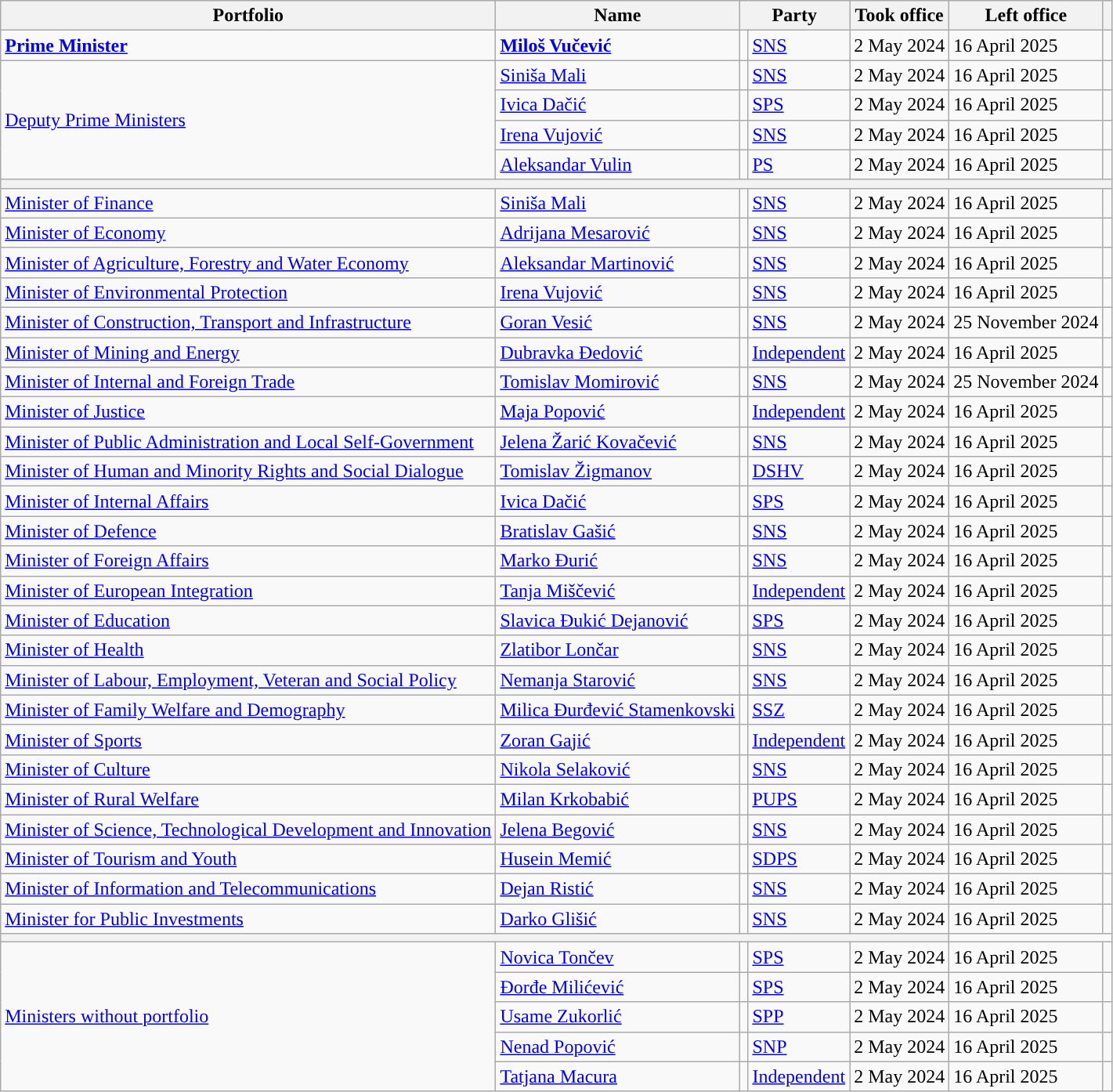<table class="wikitable">
<tr>
<th>Portfolio</th>
<th>Name</th>
<th colspan="2">Party</th>
<th>Took office</th>
<th>Left office</th>
<th></th>
</tr>
<tr>
<td><strong><a href='#'>Prime Minister</a></strong></td>
<td><strong><a href='#'>Miloš Vučević</a></strong></td>
<td style="background-color:"></td>
<td><a href='#'>SNS</a></td>
<td>2 May 2024</td>
<td>16 April 2025</td>
<td></td>
</tr>
<tr>
<td rowspan="4"><a href='#'>Deputy Prime Ministers</a></td>
<td><a href='#'>Siniša Mali</a></td>
<td style="background-color:"></td>
<td><a href='#'>SNS</a></td>
<td>2 May 2024</td>
<td>16 April 2025</td>
<td></td>
</tr>
<tr>
<td><a href='#'>Ivica Dačić</a></td>
<td style="background-color:"></td>
<td><a href='#'>SPS</a></td>
<td>2 May 2024</td>
<td>16 April 2025</td>
<td></td>
</tr>
<tr>
<td><a href='#'>Irena Vujović</a></td>
<td style="background-color:"></td>
<td><a href='#'>SNS</a></td>
<td>2 May 2024</td>
<td>16 April 2025</td>
<td></td>
</tr>
<tr>
<td><a href='#'>Aleksandar Vulin</a></td>
<td style="background-color:"></td>
<td><a href='#'>PS</a></td>
<td>2 May 2024</td>
<td>16 April 2025</td>
<td></td>
</tr>
<tr>
<th colspan="7"></th>
</tr>
<tr>
<td><a href='#'>Minister of Finance</a></td>
<td><a href='#'>Siniša Mali</a></td>
<td style="background-color:"></td>
<td><a href='#'>SNS</a></td>
<td>2 May 2024</td>
<td>16 April 2025</td>
<td></td>
</tr>
<tr>
<td><a href='#'>Minister of Economy</a></td>
<td><a href='#'>Adrijana Mesarović</a></td>
<td style="background-color:"></td>
<td><a href='#'>SNS</a></td>
<td>2 May 2024</td>
<td>16 April 2025</td>
<td></td>
</tr>
<tr>
<td><a href='#'>Minister of Agriculture, Forestry and Water Economy</a></td>
<td><a href='#'>Aleksandar Martinović</a></td>
<td style="background-color:"></td>
<td><a href='#'>SNS</a></td>
<td>2 May 2024</td>
<td>16 April 2025</td>
<td></td>
</tr>
<tr>
<td><a href='#'>Minister of Environmental Protection</a></td>
<td><a href='#'>Irena Vujović</a></td>
<td style="background-color:"></td>
<td><a href='#'>SNS</a></td>
<td>2 May 2024</td>
<td>16 April 2025</td>
<td></td>
</tr>
<tr>
<td><a href='#'>Minister of Construction, Transport and Infrastructure</a></td>
<td><a href='#'>Goran Vesić</a></td>
<td style="background-color:"></td>
<td><a href='#'>SNS</a></td>
<td>2 May 2024</td>
<td>25 November 2024</td>
<td></td>
</tr>
<tr>
<td><a href='#'>Minister of Mining and Energy</a></td>
<td><a href='#'>Dubravka Đedović</a></td>
<td style="background-color:"></td>
<td><a href='#'>Independent</a></td>
<td>2 May 2024</td>
<td>16 April 2025</td>
<td></td>
</tr>
<tr>
<td><a href='#'>Minister of Internal and Foreign Trade</a></td>
<td><a href='#'>Tomislav Momirović</a></td>
<td style="background-color:"></td>
<td><a href='#'>SNS</a></td>
<td>2 May 2024</td>
<td>25 November 2024</td>
<td></td>
</tr>
<tr>
<td><a href='#'>Minister of Justice</a></td>
<td><a href='#'>Maja Popović</a></td>
<td style="background-color:"></td>
<td><a href='#'>Independent</a></td>
<td>2 May 2024</td>
<td>16 April 2025</td>
<td></td>
</tr>
<tr>
<td><a href='#'>Minister of Public Administration and Local Self-Government</a></td>
<td><a href='#'>Jelena Žarić Kovačević</a></td>
<td style="background-color:"></td>
<td><a href='#'>SNS</a></td>
<td>2 May 2024</td>
<td>16 April 2025</td>
<td></td>
</tr>
<tr>
<td><a href='#'>Minister of Human and Minority Rights and Social Dialogue</a></td>
<td><a href='#'>Tomislav Žigmanov</a></td>
<td style="background-color:"></td>
<td><a href='#'>DSHV</a></td>
<td>2 May 2024</td>
<td>16 April 2025</td>
<td></td>
</tr>
<tr>
<td><a href='#'>Minister of Internal Affairs</a></td>
<td><a href='#'>Ivica Dačić</a></td>
<td style="background-color:"></td>
<td><a href='#'>SPS</a></td>
<td>2 May 2024</td>
<td>16 April 2025</td>
<td></td>
</tr>
<tr>
<td><a href='#'>Minister of Defence</a></td>
<td><a href='#'>Bratislav Gašić</a></td>
<td style="background-color:"></td>
<td><a href='#'>SNS</a></td>
<td>2 May 2024</td>
<td>16 April 2025</td>
<td></td>
</tr>
<tr>
<td><a href='#'>Minister of Foreign Affairs</a></td>
<td><a href='#'>Marko Đurić</a></td>
<td style="background-color:"></td>
<td><a href='#'>SNS</a></td>
<td>2 May 2024</td>
<td>16 April 2025</td>
<td></td>
</tr>
<tr>
<td><a href='#'>Minister of European Integration</a></td>
<td><a href='#'>Tanja Miščević</a></td>
<td style="background-color:"></td>
<td><a href='#'>Independent</a></td>
<td>2 May 2024</td>
<td>16 April 2025</td>
<td></td>
</tr>
<tr>
<td><a href='#'>Minister of Education</a></td>
<td><a href='#'>Slavica Đukić Dejanović</a></td>
<td style="background-color:"></td>
<td><a href='#'>SPS</a></td>
<td>2 May 2024</td>
<td>16 April 2025</td>
<td></td>
</tr>
<tr>
<td><a href='#'>Minister of Health</a></td>
<td><a href='#'>Zlatibor Lončar</a></td>
<td style="background-color:"></td>
<td><a href='#'>SNS</a></td>
<td>2 May 2024</td>
<td>16 April 2025</td>
<td></td>
</tr>
<tr>
<td><a href='#'>Minister of Labour, Employment, Veteran and Social Policy</a></td>
<td><a href='#'>Nemanja Starović</a></td>
<td style="background-color:"></td>
<td><a href='#'>SNS</a></td>
<td>2 May 2024</td>
<td>16 April 2025</td>
<td></td>
</tr>
<tr>
<td><a href='#'>Minister of Family Welfare and Demography</a></td>
<td><a href='#'>Milica Đurđević Stamenkovski</a></td>
<td style="background-color:"></td>
<td><a href='#'>SSZ</a></td>
<td>2 May 2024</td>
<td>16 April 2025</td>
<td></td>
</tr>
<tr>
<td><a href='#'>Minister of Sports</a></td>
<td><a href='#'>Zoran Gajić</a></td>
<td style="background-color:"></td>
<td><a href='#'>Independent</a></td>
<td>2 May 2024</td>
<td>16 April 2025</td>
<td></td>
</tr>
<tr>
<td><a href='#'>Minister of Culture</a></td>
<td><a href='#'>Nikola Selaković</a></td>
<td style="background-color:"></td>
<td><a href='#'>SNS</a></td>
<td>2 May 2024</td>
<td>16 April 2025</td>
<td></td>
</tr>
<tr>
<td><a href='#'>Minister of Rural Welfare</a></td>
<td><a href='#'>Milan Krkobabić</a></td>
<td style="background-color:"></td>
<td><a href='#'>PUPS</a></td>
<td>2 May 2024</td>
<td>16 April 2025</td>
<td></td>
</tr>
<tr>
<td><a href='#'>Minister of Science, Technological Development and Innovation</a></td>
<td><a href='#'>Jelena Begović</a></td>
<td style="background-color:"></td>
<td><a href='#'>SNS</a></td>
<td>2 May 2024</td>
<td>16 April 2025</td>
<td></td>
</tr>
<tr>
<td><a href='#'>Minister of Tourism and Youth</a></td>
<td><a href='#'>Husein Memić</a></td>
<td style="background-color:"></td>
<td><a href='#'>SDPS</a></td>
<td>2 May 2024</td>
<td>16 April 2025</td>
<td></td>
</tr>
<tr>
<td><a href='#'>Minister of Information and Telecommunications</a></td>
<td><a href='#'>Dejan Ristić</a></td>
<td style="background-color:"></td>
<td><a href='#'>SNS</a></td>
<td>2 May 2024</td>
<td>16 April 2025</td>
<td></td>
</tr>
<tr>
<td><a href='#'>Minister for Public Investments</a></td>
<td><a href='#'>Darko Glišić</a></td>
<td style="background-color:"></td>
<td><a href='#'>SNS</a></td>
<td>2 May 2024</td>
<td>16 April 2025</td>
<td></td>
</tr>
<tr>
<th colspan="5"></th>
</tr>
<tr>
<td rowspan="5"><a href='#'>Ministers without portfolio</a></td>
<td><a href='#'>Novica Tončev</a></td>
<td style="background-color:"></td>
<td><a href='#'>SPS</a></td>
<td>2 May 2024</td>
<td>16 April 2025</td>
<td></td>
</tr>
<tr>
<td><a href='#'>Đorđe Milićević</a></td>
<td style="background-color:"></td>
<td><a href='#'>SPS</a></td>
<td>2 May 2024</td>
<td>16 April 2025</td>
<td></td>
</tr>
<tr>
<td><a href='#'>Usame Zukorlić</a></td>
<td style="background-color:"></td>
<td><a href='#'>SPP</a></td>
<td>2 May 2024</td>
<td>16 April 2025</td>
<td></td>
</tr>
<tr>
<td><a href='#'>Nenad Popović</a></td>
<td style="background-color:"></td>
<td><a href='#'>SNP</a></td>
<td>2 May 2024</td>
<td>16 April 2025</td>
<td></td>
</tr>
<tr>
<td><a href='#'>Tatjana Macura</a></td>
<td style="background-color:"></td>
<td><a href='#'>Independent</a></td>
<td>2 May 2024</td>
<td>16 April 2025</td>
<td></td>
</tr>
</table>
